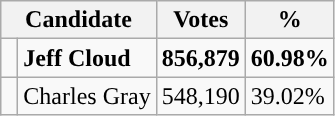<table class="wikitable">
<tr>
<th colspan="2"  style="text-align:center; vertical-align:top;"><strong>Candidate</strong></th>
<th valign="top"><strong>Votes</strong></th>
<th valign="top"><strong>%</strong></th>
</tr>
<tr>
<td style="background-color:"> </td>
<td><strong>Jeff Cloud</strong></td>
<td><strong>856,879</strong></td>
<td><strong>60.98%</strong></td>
</tr>
<tr>
<td style="background-color:"> </td>
<td>Charles Gray</td>
<td>548,190</td>
<td>39.02%</td>
</tr>
</table>
